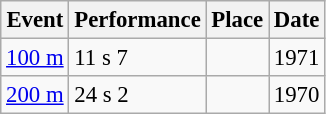<table class="wikitable" style="border-collapse: collapse; font-size: 95%;">
<tr>
<th>Event</th>
<th>Performance</th>
<th>Place</th>
<th>Date</th>
</tr>
<tr>
<td><a href='#'>100 m</a></td>
<td>11 s 7</td>
<td></td>
<td>1971</td>
</tr>
<tr>
<td><a href='#'>200 m</a></td>
<td>24 s 2</td>
<td></td>
<td>1970</td>
</tr>
</table>
